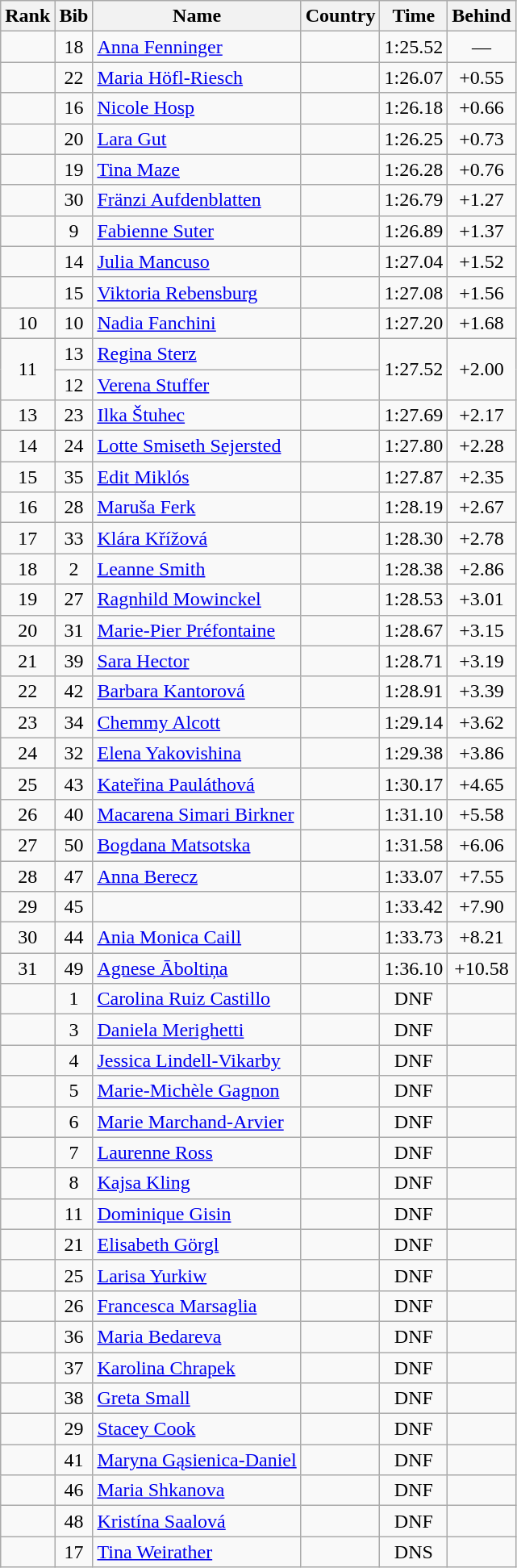<table class="wikitable sortable" style="text-align:center">
<tr>
<th>Rank</th>
<th>Bib</th>
<th>Name</th>
<th>Country</th>
<th>Time</th>
<th>Behind</th>
</tr>
<tr>
<td></td>
<td>18</td>
<td align=left><a href='#'>Anna Fenninger</a></td>
<td align=left></td>
<td>1:25.52</td>
<td>—</td>
</tr>
<tr>
<td></td>
<td>22</td>
<td align=left><a href='#'>Maria Höfl-Riesch</a></td>
<td align=left></td>
<td>1:26.07</td>
<td>+0.55</td>
</tr>
<tr>
<td></td>
<td>16</td>
<td align=left><a href='#'>Nicole Hosp</a></td>
<td align=left></td>
<td>1:26.18</td>
<td>+0.66</td>
</tr>
<tr>
<td></td>
<td>20</td>
<td align=left><a href='#'>Lara Gut</a></td>
<td align=left></td>
<td>1:26.25</td>
<td>+0.73</td>
</tr>
<tr>
<td></td>
<td>19</td>
<td align=left><a href='#'>Tina Maze</a></td>
<td align=left></td>
<td>1:26.28</td>
<td>+0.76</td>
</tr>
<tr>
<td></td>
<td>30</td>
<td align=left><a href='#'>Fränzi Aufdenblatten</a></td>
<td align=left></td>
<td>1:26.79</td>
<td>+1.27</td>
</tr>
<tr>
<td></td>
<td>9</td>
<td align=left><a href='#'>Fabienne Suter</a></td>
<td align=left></td>
<td>1:26.89</td>
<td>+1.37</td>
</tr>
<tr>
<td></td>
<td>14</td>
<td align=left><a href='#'>Julia Mancuso</a></td>
<td align=left></td>
<td>1:27.04</td>
<td>+1.52</td>
</tr>
<tr>
<td></td>
<td>15</td>
<td align=left><a href='#'>Viktoria Rebensburg</a></td>
<td align=left></td>
<td>1:27.08</td>
<td>+1.56</td>
</tr>
<tr>
<td>10</td>
<td>10</td>
<td align=left><a href='#'>Nadia Fanchini</a></td>
<td align=left></td>
<td>1:27.20</td>
<td>+1.68</td>
</tr>
<tr>
<td rowspan=2>11</td>
<td>13</td>
<td align=left><a href='#'>Regina Sterz</a></td>
<td align=left></td>
<td rowspan=2>1:27.52</td>
<td rowspan=2>+2.00</td>
</tr>
<tr>
<td>12</td>
<td align=left><a href='#'>Verena Stuffer</a></td>
<td align=left></td>
</tr>
<tr>
<td>13</td>
<td>23</td>
<td align=left><a href='#'>Ilka Štuhec</a></td>
<td align=left></td>
<td>1:27.69</td>
<td>+2.17</td>
</tr>
<tr>
<td>14</td>
<td>24</td>
<td align=left><a href='#'>Lotte Smiseth Sejersted</a></td>
<td align=left></td>
<td>1:27.80</td>
<td>+2.28</td>
</tr>
<tr>
<td>15</td>
<td>35</td>
<td align=left><a href='#'>Edit Miklós</a></td>
<td align=left></td>
<td>1:27.87</td>
<td>+2.35</td>
</tr>
<tr>
<td>16</td>
<td>28</td>
<td align=left><a href='#'>Maruša Ferk</a></td>
<td align=left></td>
<td>1:28.19</td>
<td>+2.67</td>
</tr>
<tr>
<td>17</td>
<td>33</td>
<td align=left><a href='#'>Klára Křížová</a></td>
<td align=left></td>
<td>1:28.30</td>
<td>+2.78</td>
</tr>
<tr>
<td>18</td>
<td>2</td>
<td align=left><a href='#'>Leanne Smith</a></td>
<td align=left></td>
<td>1:28.38</td>
<td>+2.86</td>
</tr>
<tr>
<td>19</td>
<td>27</td>
<td align=left><a href='#'>Ragnhild Mowinckel</a></td>
<td align=left></td>
<td>1:28.53</td>
<td>+3.01</td>
</tr>
<tr>
<td>20</td>
<td>31</td>
<td align=left><a href='#'>Marie-Pier Préfontaine</a></td>
<td align=left></td>
<td>1:28.67</td>
<td>+3.15</td>
</tr>
<tr>
<td>21</td>
<td>39</td>
<td align=left><a href='#'>Sara Hector</a></td>
<td align=left></td>
<td>1:28.71</td>
<td>+3.19</td>
</tr>
<tr>
<td>22</td>
<td>42</td>
<td align=left><a href='#'>Barbara Kantorová</a></td>
<td align=left></td>
<td>1:28.91</td>
<td>+3.39</td>
</tr>
<tr>
<td>23</td>
<td>34</td>
<td align=left><a href='#'>Chemmy Alcott</a></td>
<td align=left></td>
<td>1:29.14</td>
<td>+3.62</td>
</tr>
<tr>
<td>24</td>
<td>32</td>
<td align=left><a href='#'>Elena Yakovishina</a></td>
<td align=left></td>
<td>1:29.38</td>
<td>+3.86</td>
</tr>
<tr>
<td>25</td>
<td>43</td>
<td align=left><a href='#'>Kateřina Pauláthová</a></td>
<td align=left></td>
<td>1:30.17</td>
<td>+4.65</td>
</tr>
<tr>
<td>26</td>
<td>40</td>
<td align=left><a href='#'>Macarena Simari Birkner</a></td>
<td align=left></td>
<td>1:31.10</td>
<td>+5.58</td>
</tr>
<tr>
<td>27</td>
<td>50</td>
<td align=left><a href='#'>Bogdana Matsotska</a></td>
<td align=left></td>
<td>1:31.58</td>
<td>+6.06</td>
</tr>
<tr>
<td>28</td>
<td>47</td>
<td align=left><a href='#'>Anna Berecz</a></td>
<td align=left></td>
<td>1:33.07</td>
<td>+7.55</td>
</tr>
<tr>
<td>29</td>
<td>45</td>
<td align=left></td>
<td align=left></td>
<td>1:33.42</td>
<td>+7.90</td>
</tr>
<tr>
<td>30</td>
<td>44</td>
<td align=left><a href='#'>Ania Monica Caill</a></td>
<td align=left></td>
<td>1:33.73</td>
<td>+8.21</td>
</tr>
<tr>
<td>31</td>
<td>49</td>
<td align=left><a href='#'>Agnese Āboltiņa</a></td>
<td align=left></td>
<td>1:36.10</td>
<td>+10.58</td>
</tr>
<tr>
<td></td>
<td>1</td>
<td align=left><a href='#'>Carolina Ruiz Castillo</a></td>
<td align=left></td>
<td>DNF</td>
<td></td>
</tr>
<tr>
<td></td>
<td>3</td>
<td align=left><a href='#'>Daniela Merighetti</a></td>
<td align=left></td>
<td>DNF</td>
<td></td>
</tr>
<tr>
<td></td>
<td>4</td>
<td align=left><a href='#'>Jessica Lindell-Vikarby</a></td>
<td align=left></td>
<td>DNF</td>
<td></td>
</tr>
<tr>
<td></td>
<td>5</td>
<td align=left><a href='#'>Marie-Michèle Gagnon</a></td>
<td align=left></td>
<td>DNF</td>
<td></td>
</tr>
<tr>
<td></td>
<td>6</td>
<td align=left><a href='#'>Marie Marchand-Arvier</a></td>
<td align=left></td>
<td>DNF</td>
<td></td>
</tr>
<tr>
<td></td>
<td>7</td>
<td align=left><a href='#'>Laurenne Ross</a></td>
<td align=left></td>
<td>DNF</td>
<td></td>
</tr>
<tr>
<td></td>
<td>8</td>
<td align=left><a href='#'>Kajsa Kling</a></td>
<td align=left></td>
<td>DNF</td>
<td></td>
</tr>
<tr>
<td></td>
<td>11</td>
<td align=left><a href='#'>Dominique Gisin</a></td>
<td align=left></td>
<td>DNF</td>
<td></td>
</tr>
<tr>
<td></td>
<td>21</td>
<td align=left><a href='#'>Elisabeth Görgl</a></td>
<td align=left></td>
<td>DNF</td>
<td></td>
</tr>
<tr>
<td></td>
<td>25</td>
<td align=left><a href='#'>Larisa Yurkiw</a></td>
<td align=left></td>
<td>DNF</td>
<td></td>
</tr>
<tr>
<td></td>
<td>26</td>
<td align=left><a href='#'>Francesca Marsaglia</a></td>
<td align=left></td>
<td>DNF</td>
<td></td>
</tr>
<tr>
<td></td>
<td>36</td>
<td align=left><a href='#'>Maria Bedareva</a></td>
<td align=left></td>
<td>DNF</td>
<td></td>
</tr>
<tr>
<td></td>
<td>37</td>
<td align=left><a href='#'>Karolina Chrapek</a></td>
<td align=left></td>
<td>DNF</td>
<td></td>
</tr>
<tr>
<td></td>
<td>38</td>
<td align=left><a href='#'>Greta Small</a></td>
<td align=left></td>
<td>DNF</td>
<td></td>
</tr>
<tr>
<td></td>
<td>29</td>
<td align=left><a href='#'>Stacey Cook</a></td>
<td align=left></td>
<td>DNF</td>
<td></td>
</tr>
<tr>
<td></td>
<td>41</td>
<td align=left><a href='#'>Maryna Gąsienica-Daniel</a></td>
<td align=left></td>
<td>DNF</td>
<td></td>
</tr>
<tr>
<td></td>
<td>46</td>
<td align=left><a href='#'>Maria Shkanova</a></td>
<td align=left></td>
<td>DNF</td>
<td></td>
</tr>
<tr>
<td></td>
<td>48</td>
<td align=left><a href='#'>Kristína Saalová</a></td>
<td align=left></td>
<td>DNF</td>
<td></td>
</tr>
<tr>
<td></td>
<td>17</td>
<td align=left><a href='#'>Tina Weirather</a></td>
<td align=left></td>
<td>DNS</td>
<td></td>
</tr>
</table>
